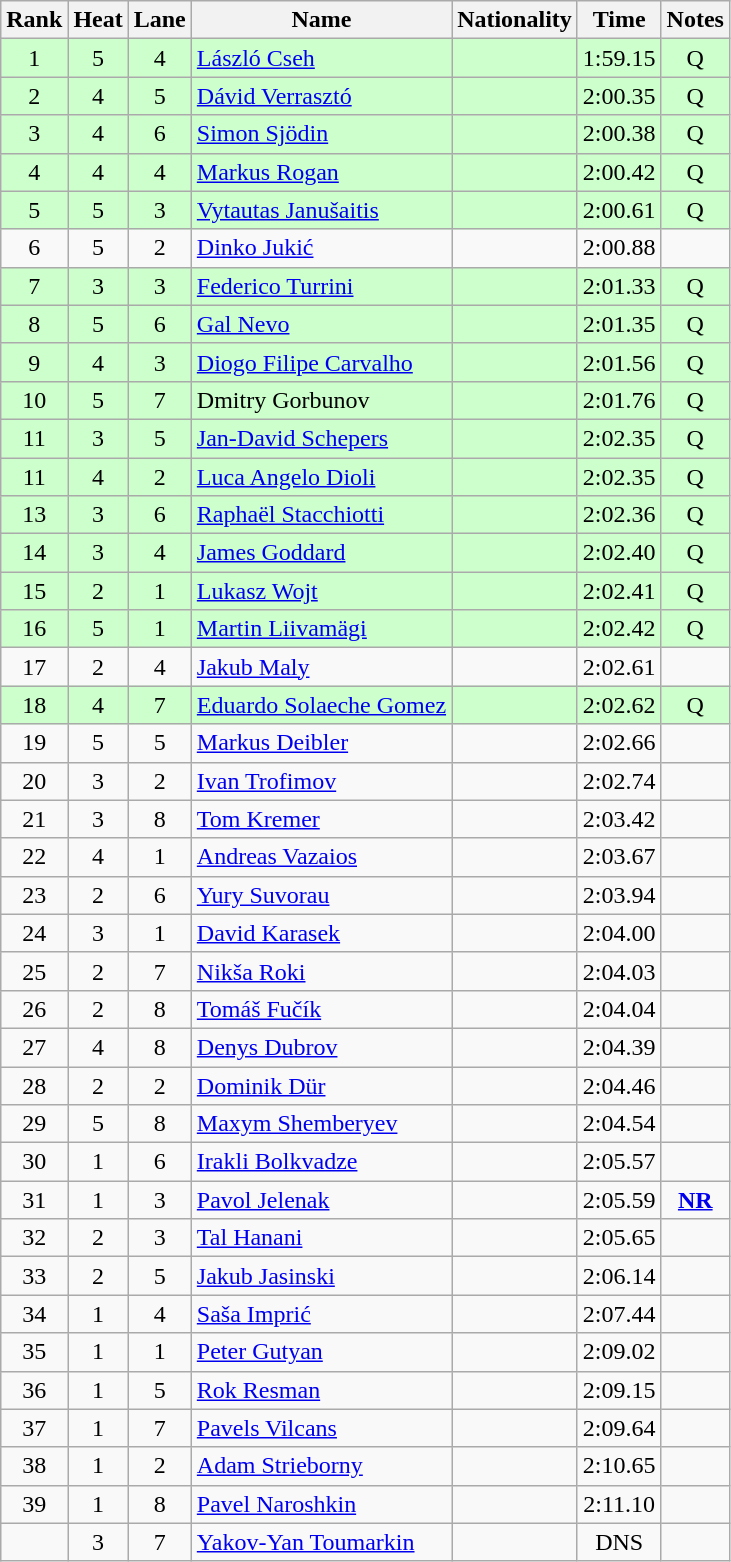<table class="wikitable sortable" style="text-align:center">
<tr>
<th>Rank</th>
<th>Heat</th>
<th>Lane</th>
<th>Name</th>
<th>Nationality</th>
<th>Time</th>
<th>Notes</th>
</tr>
<tr bgcolor=ccffcc>
<td>1</td>
<td>5</td>
<td>4</td>
<td align=left><a href='#'>László Cseh</a></td>
<td align=left></td>
<td>1:59.15</td>
<td>Q</td>
</tr>
<tr bgcolor=ccffcc>
<td>2</td>
<td>4</td>
<td>5</td>
<td align=left><a href='#'>Dávid Verrasztó</a></td>
<td align=left></td>
<td>2:00.35</td>
<td>Q</td>
</tr>
<tr bgcolor=ccffcc>
<td>3</td>
<td>4</td>
<td>6</td>
<td align=left><a href='#'>Simon Sjödin</a></td>
<td align=left></td>
<td>2:00.38</td>
<td>Q</td>
</tr>
<tr bgcolor=ccffcc>
<td>4</td>
<td>4</td>
<td>4</td>
<td align=left><a href='#'>Markus Rogan</a></td>
<td align=left></td>
<td>2:00.42</td>
<td>Q</td>
</tr>
<tr bgcolor=ccffcc>
<td>5</td>
<td>5</td>
<td>3</td>
<td align=left><a href='#'>Vytautas Janušaitis</a></td>
<td align=left></td>
<td>2:00.61</td>
<td>Q</td>
</tr>
<tr>
<td>6</td>
<td>5</td>
<td>2</td>
<td align=left><a href='#'>Dinko Jukić</a></td>
<td align=left></td>
<td>2:00.88</td>
<td></td>
</tr>
<tr bgcolor=ccffcc>
<td>7</td>
<td>3</td>
<td>3</td>
<td align=left><a href='#'>Federico Turrini</a></td>
<td align=left></td>
<td>2:01.33</td>
<td>Q</td>
</tr>
<tr bgcolor=ccffcc>
<td>8</td>
<td>5</td>
<td>6</td>
<td align=left><a href='#'>Gal Nevo</a></td>
<td align=left></td>
<td>2:01.35</td>
<td>Q</td>
</tr>
<tr bgcolor=ccffcc>
<td>9</td>
<td>4</td>
<td>3</td>
<td align=left><a href='#'>Diogo Filipe Carvalho</a></td>
<td align=left></td>
<td>2:01.56</td>
<td>Q</td>
</tr>
<tr bgcolor=ccffcc>
<td>10</td>
<td>5</td>
<td>7</td>
<td align=left>Dmitry Gorbunov</td>
<td align=left></td>
<td>2:01.76</td>
<td>Q</td>
</tr>
<tr bgcolor=ccffcc>
<td>11</td>
<td>3</td>
<td>5</td>
<td align=left><a href='#'>Jan-David Schepers</a></td>
<td align=left></td>
<td>2:02.35</td>
<td>Q</td>
</tr>
<tr bgcolor=ccffcc>
<td>11</td>
<td>4</td>
<td>2</td>
<td align=left><a href='#'>Luca Angelo Dioli</a></td>
<td align=left></td>
<td>2:02.35</td>
<td>Q</td>
</tr>
<tr bgcolor=ccffcc>
<td>13</td>
<td>3</td>
<td>6</td>
<td align=left><a href='#'>Raphaël Stacchiotti</a></td>
<td align=left></td>
<td>2:02.36</td>
<td>Q</td>
</tr>
<tr bgcolor=ccffcc>
<td>14</td>
<td>3</td>
<td>4</td>
<td align=left><a href='#'>James Goddard</a></td>
<td align=left></td>
<td>2:02.40</td>
<td>Q</td>
</tr>
<tr bgcolor=ccffcc>
<td>15</td>
<td>2</td>
<td>1</td>
<td align=left><a href='#'>Lukasz Wojt</a></td>
<td align=left></td>
<td>2:02.41</td>
<td>Q</td>
</tr>
<tr bgcolor=ccffcc>
<td>16</td>
<td>5</td>
<td>1</td>
<td align=left><a href='#'>Martin Liivamägi</a></td>
<td align=left></td>
<td>2:02.42</td>
<td>Q</td>
</tr>
<tr>
<td>17</td>
<td>2</td>
<td>4</td>
<td align=left><a href='#'>Jakub Maly</a></td>
<td align=left></td>
<td>2:02.61</td>
<td></td>
</tr>
<tr bgcolor=ccffcc>
<td>18</td>
<td>4</td>
<td>7</td>
<td align=left><a href='#'>Eduardo Solaeche Gomez</a></td>
<td align=left></td>
<td>2:02.62</td>
<td>Q</td>
</tr>
<tr>
<td>19</td>
<td>5</td>
<td>5</td>
<td align=left><a href='#'>Markus Deibler</a></td>
<td align=left></td>
<td>2:02.66</td>
<td></td>
</tr>
<tr>
<td>20</td>
<td>3</td>
<td>2</td>
<td align=left><a href='#'>Ivan Trofimov</a></td>
<td align=left></td>
<td>2:02.74</td>
<td></td>
</tr>
<tr>
<td>21</td>
<td>3</td>
<td>8</td>
<td align=left><a href='#'>Tom Kremer</a></td>
<td align=left></td>
<td>2:03.42</td>
<td></td>
</tr>
<tr>
<td>22</td>
<td>4</td>
<td>1</td>
<td align=left><a href='#'>Andreas Vazaios</a></td>
<td align=left></td>
<td>2:03.67</td>
<td></td>
</tr>
<tr>
<td>23</td>
<td>2</td>
<td>6</td>
<td align=left><a href='#'>Yury Suvorau</a></td>
<td align=left></td>
<td>2:03.94</td>
<td></td>
</tr>
<tr>
<td>24</td>
<td>3</td>
<td>1</td>
<td align=left><a href='#'>David Karasek</a></td>
<td align=left></td>
<td>2:04.00</td>
<td></td>
</tr>
<tr>
<td>25</td>
<td>2</td>
<td>7</td>
<td align=left><a href='#'>Nikša Roki</a></td>
<td align=left></td>
<td>2:04.03</td>
<td></td>
</tr>
<tr>
<td>26</td>
<td>2</td>
<td>8</td>
<td align=left><a href='#'>Tomáš Fučík</a></td>
<td align=left></td>
<td>2:04.04</td>
<td></td>
</tr>
<tr>
<td>27</td>
<td>4</td>
<td>8</td>
<td align=left><a href='#'>Denys Dubrov</a></td>
<td align=left></td>
<td>2:04.39</td>
<td></td>
</tr>
<tr>
<td>28</td>
<td>2</td>
<td>2</td>
<td align=left><a href='#'>Dominik Dür</a></td>
<td align=left></td>
<td>2:04.46</td>
<td></td>
</tr>
<tr>
<td>29</td>
<td>5</td>
<td>8</td>
<td align=left><a href='#'>Maxym Shemberyev</a></td>
<td align=left></td>
<td>2:04.54</td>
<td></td>
</tr>
<tr>
<td>30</td>
<td>1</td>
<td>6</td>
<td align=left><a href='#'>Irakli Bolkvadze</a></td>
<td align=left></td>
<td>2:05.57</td>
<td></td>
</tr>
<tr>
<td>31</td>
<td>1</td>
<td>3</td>
<td align=left><a href='#'>Pavol Jelenak</a></td>
<td align=left></td>
<td>2:05.59</td>
<td><strong><a href='#'>NR</a></strong></td>
</tr>
<tr>
<td>32</td>
<td>2</td>
<td>3</td>
<td align=left><a href='#'>Tal Hanani</a></td>
<td align=left></td>
<td>2:05.65</td>
<td></td>
</tr>
<tr>
<td>33</td>
<td>2</td>
<td>5</td>
<td align=left><a href='#'>Jakub Jasinski</a></td>
<td align=left></td>
<td>2:06.14</td>
<td></td>
</tr>
<tr>
<td>34</td>
<td>1</td>
<td>4</td>
<td align=left><a href='#'>Saša Imprić</a></td>
<td align=left></td>
<td>2:07.44</td>
<td></td>
</tr>
<tr>
<td>35</td>
<td>1</td>
<td>1</td>
<td align=left><a href='#'>Peter Gutyan</a></td>
<td align=left></td>
<td>2:09.02</td>
<td></td>
</tr>
<tr>
<td>36</td>
<td>1</td>
<td>5</td>
<td align=left><a href='#'>Rok Resman</a></td>
<td align=left></td>
<td>2:09.15</td>
<td></td>
</tr>
<tr>
<td>37</td>
<td>1</td>
<td>7</td>
<td align=left><a href='#'>Pavels Vilcans</a></td>
<td align=left></td>
<td>2:09.64</td>
<td></td>
</tr>
<tr>
<td>38</td>
<td>1</td>
<td>2</td>
<td align=left><a href='#'>Adam Strieborny</a></td>
<td align=left></td>
<td>2:10.65</td>
<td></td>
</tr>
<tr>
<td>39</td>
<td>1</td>
<td>8</td>
<td align=left><a href='#'>Pavel Naroshkin</a></td>
<td align=left></td>
<td>2:11.10</td>
<td></td>
</tr>
<tr>
<td></td>
<td>3</td>
<td>7</td>
<td align=left><a href='#'>Yakov-Yan Toumarkin</a></td>
<td align=left></td>
<td>DNS</td>
<td></td>
</tr>
</table>
